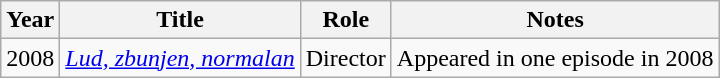<table class="wikitable sortable">
<tr>
<th>Year</th>
<th>Title</th>
<th>Role</th>
<th class="unsortable">Notes</th>
</tr>
<tr>
<td>2008</td>
<td><em><a href='#'>Lud, zbunjen, normalan</a></em></td>
<td>Director</td>
<td>Appeared in one episode in 2008</td>
</tr>
</table>
